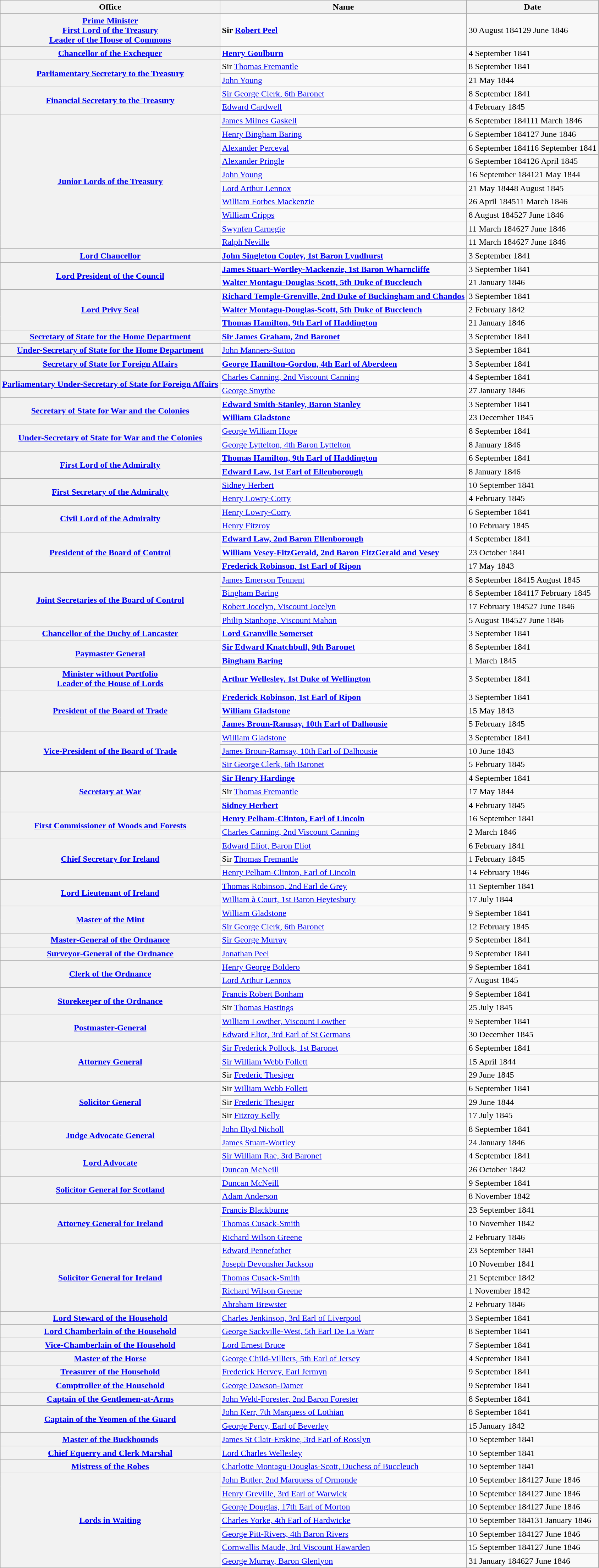<table class="wikitable plainrowheaders">
<tr>
<th>Office</th>
<th>Name</th>
<th>Date</th>
</tr>
<tr>
<th scope=row><a href='#'>Prime Minister</a> <br><a href='#'>First Lord of the Treasury</a> <br><a href='#'>Leader of the House of Commons</a></th>
<td><strong>Sir <a href='#'>Robert Peel</a></strong></td>
<td>30 August 184129 June 1846</td>
</tr>
<tr>
<th scope=row><a href='#'>Chancellor of the Exchequer</a></th>
<td><strong><a href='#'>Henry Goulburn</a></strong></td>
<td>4 September 1841</td>
</tr>
<tr>
<th scope=row rowspan=2><a href='#'>Parliamentary Secretary to the Treasury</a></th>
<td>Sir <a href='#'>Thomas Fremantle</a></td>
<td>8 September 1841</td>
</tr>
<tr>
<td><a href='#'>John Young</a></td>
<td>21 May 1844</td>
</tr>
<tr>
<th scope=row rowspan=2><a href='#'>Financial Secretary to the Treasury</a></th>
<td><a href='#'>Sir George Clerk, 6th Baronet</a></td>
<td>8 September 1841</td>
</tr>
<tr>
<td><a href='#'>Edward Cardwell</a></td>
<td>4 February 1845</td>
</tr>
<tr>
<th scope=row rowspan=10><a href='#'>Junior Lords of the Treasury</a></th>
<td><a href='#'>James Milnes Gaskell</a></td>
<td>6 September 184111 March 1846</td>
</tr>
<tr>
<td><a href='#'>Henry Bingham Baring</a></td>
<td>6 September 184127 June 1846</td>
</tr>
<tr>
<td><a href='#'>Alexander Perceval</a></td>
<td>6 September 184116 September 1841</td>
</tr>
<tr>
<td><a href='#'>Alexander Pringle</a></td>
<td>6 September 184126 April 1845</td>
</tr>
<tr>
<td><a href='#'>John Young</a></td>
<td>16 September 184121 May 1844</td>
</tr>
<tr>
<td><a href='#'>Lord Arthur Lennox</a></td>
<td>21 May 18448 August 1845</td>
</tr>
<tr>
<td><a href='#'>William Forbes Mackenzie</a></td>
<td>26 April 184511 March 1846</td>
</tr>
<tr>
<td><a href='#'>William Cripps</a></td>
<td>8 August 184527 June 1846</td>
</tr>
<tr>
<td><a href='#'>Swynfen Carnegie</a></td>
<td>11 March 184627 June 1846</td>
</tr>
<tr>
<td><a href='#'>Ralph Neville</a></td>
<td>11 March 184627 June 1846</td>
</tr>
<tr>
<th scope=row><a href='#'>Lord Chancellor</a></th>
<td><strong><a href='#'>John Singleton Copley, 1st Baron Lyndhurst</a></strong></td>
<td>3 September 1841</td>
</tr>
<tr>
<th scope=row rowspan=2><a href='#'>Lord President of the Council</a></th>
<td><strong><a href='#'>James Stuart-Wortley-Mackenzie, 1st Baron Wharncliffe</a></strong></td>
<td>3 September 1841</td>
</tr>
<tr>
<td><strong><a href='#'>Walter Montagu-Douglas-Scott, 5th Duke of Buccleuch</a></strong></td>
<td>21 January 1846</td>
</tr>
<tr>
<th scope=row rowspan=3><a href='#'>Lord Privy Seal</a></th>
<td><strong><a href='#'>Richard Temple-Grenville, 2nd Duke of Buckingham and Chandos</a></strong></td>
<td>3 September 1841</td>
</tr>
<tr>
<td><strong><a href='#'>Walter Montagu-Douglas-Scott, 5th Duke of Buccleuch</a></strong></td>
<td>2 February 1842</td>
</tr>
<tr>
<td><strong><a href='#'>Thomas Hamilton, 9th Earl of Haddington</a></strong></td>
<td>21 January 1846</td>
</tr>
<tr>
<th scope=row><a href='#'>Secretary of State for the Home Department</a></th>
<td><strong><a href='#'>Sir James Graham, 2nd Baronet</a></strong></td>
<td>3 September 1841</td>
</tr>
<tr>
<th scope=row><a href='#'>Under-Secretary of State for the Home Department</a></th>
<td><a href='#'>John Manners-Sutton</a></td>
<td>3 September 1841</td>
</tr>
<tr>
<th scope=row><a href='#'>Secretary of State for Foreign Affairs</a></th>
<td><strong><a href='#'>George Hamilton-Gordon, 4th Earl of Aberdeen</a></strong></td>
<td>3 September 1841</td>
</tr>
<tr>
<th scope=row rowspan=2><a href='#'>Parliamentary Under-Secretary of State for Foreign Affairs</a></th>
<td><a href='#'>Charles Canning, 2nd Viscount Canning</a></td>
<td>4 September 1841</td>
</tr>
<tr>
<td><a href='#'>George Smythe</a></td>
<td>27 January 1846</td>
</tr>
<tr>
<th scope=row rowspan=2><a href='#'>Secretary of State for War and the Colonies</a></th>
<td><strong><a href='#'>Edward Smith-Stanley, Baron Stanley</a></strong></td>
<td>3 September 1841</td>
</tr>
<tr>
<td><strong><a href='#'>William Gladstone</a></strong></td>
<td>23 December 1845</td>
</tr>
<tr>
<th scope=row rowspan=2><a href='#'>Under-Secretary of State for War and the Colonies</a></th>
<td><a href='#'>George William Hope</a></td>
<td>8 September 1841</td>
</tr>
<tr>
<td><a href='#'>George Lyttelton, 4th Baron Lyttelton</a></td>
<td>8 January 1846</td>
</tr>
<tr>
<th scope=row rowspan=2><a href='#'>First Lord of the Admiralty</a></th>
<td><strong><a href='#'>Thomas Hamilton, 9th Earl of Haddington</a></strong></td>
<td>6 September 1841</td>
</tr>
<tr>
<td><strong><a href='#'>Edward Law, 1st Earl of Ellenborough</a></strong></td>
<td>8 January 1846</td>
</tr>
<tr>
<th scope=row rowspan=2><a href='#'>First Secretary of the Admiralty</a></th>
<td><a href='#'>Sidney Herbert</a></td>
<td>10 September 1841</td>
</tr>
<tr>
<td><a href='#'>Henry Lowry-Corry</a></td>
<td>4 February 1845</td>
</tr>
<tr>
<th scope=row rowspan=2><a href='#'>Civil Lord of the Admiralty</a></th>
<td><a href='#'>Henry Lowry-Corry</a></td>
<td>6 September 1841</td>
</tr>
<tr>
<td><a href='#'>Henry Fitzroy</a></td>
<td>10 February 1845</td>
</tr>
<tr>
<th scope=row rowspan=3><a href='#'>President of the Board of Control</a></th>
<td><strong><a href='#'>Edward Law, 2nd Baron Ellenborough</a></strong></td>
<td>4 September 1841</td>
</tr>
<tr>
<td><strong><a href='#'>William Vesey-FitzGerald, 2nd Baron FitzGerald and Vesey</a></strong></td>
<td>23 October 1841</td>
</tr>
<tr>
<td><strong><a href='#'>Frederick Robinson, 1st Earl of Ripon</a></strong></td>
<td>17 May 1843</td>
</tr>
<tr>
<th scope=row rowspan=4><a href='#'>Joint Secretaries of the Board of Control</a></th>
<td><a href='#'>James Emerson Tennent</a></td>
<td>8 September 18415 August 1845</td>
</tr>
<tr>
<td><a href='#'>Bingham Baring</a></td>
<td>8 September 184117 February 1845</td>
</tr>
<tr>
<td><a href='#'>Robert Jocelyn, Viscount Jocelyn</a></td>
<td>17 February 184527 June 1846</td>
</tr>
<tr>
<td><a href='#'>Philip Stanhope, Viscount Mahon</a></td>
<td>5 August 184527 June 1846</td>
</tr>
<tr>
<th scope=row><a href='#'>Chancellor of the Duchy of Lancaster</a></th>
<td><strong><a href='#'>Lord Granville Somerset</a></strong></td>
<td>3 September 1841</td>
</tr>
<tr>
<th scope=row rowspan=2><a href='#'>Paymaster General</a></th>
<td><strong><a href='#'>Sir Edward Knatchbull, 9th Baronet</a></strong></td>
<td>8 September 1841</td>
</tr>
<tr>
<td><strong><a href='#'>Bingham Baring</a></strong></td>
<td>1 March 1845</td>
</tr>
<tr>
<th scope=row><a href='#'>Minister without Portfolio</a> <br><a href='#'>Leader of the House of Lords</a></th>
<td><strong><a href='#'>Arthur Wellesley, 1st Duke of Wellington</a></strong></td>
<td>3 September 1841</td>
</tr>
<tr>
<th scope=row rowspan=3><a href='#'>President of the Board of Trade</a></th>
<td><strong><a href='#'>Frederick Robinson, 1st Earl of Ripon</a></strong></td>
<td>3 September 1841</td>
</tr>
<tr>
<td><strong><a href='#'>William Gladstone</a></strong></td>
<td>15 May 1843</td>
</tr>
<tr>
<td><strong><a href='#'>James Broun-Ramsay, 10th Earl of Dalhousie</a></strong></td>
<td>5 February 1845</td>
</tr>
<tr>
<th scope=row rowspan=3><a href='#'>Vice-President of the Board of Trade</a></th>
<td><a href='#'>William Gladstone</a></td>
<td>3 September 1841</td>
</tr>
<tr>
<td><a href='#'>James Broun-Ramsay, 10th Earl of Dalhousie</a></td>
<td>10 June 1843</td>
</tr>
<tr>
<td><a href='#'>Sir George Clerk, 6th Baronet</a></td>
<td>5 February 1845</td>
</tr>
<tr>
<th scope=row rowspan=3><a href='#'>Secretary at War</a></th>
<td><strong><a href='#'>Sir Henry Hardinge</a></strong></td>
<td>4 September 1841</td>
</tr>
<tr>
<td>Sir <a href='#'>Thomas Fremantle</a></td>
<td>17 May 1844</td>
</tr>
<tr>
<td><strong><a href='#'>Sidney Herbert</a></strong></td>
<td>4 February 1845</td>
</tr>
<tr>
<th scope=row rowspan=2><a href='#'>First Commissioner of Woods and Forests</a></th>
<td><strong><a href='#'>Henry Pelham-Clinton, Earl of Lincoln</a></strong></td>
<td>16 September 1841</td>
</tr>
<tr>
<td><a href='#'>Charles Canning, 2nd Viscount Canning</a></td>
<td>2 March 1846</td>
</tr>
<tr>
<th scope=row rowspan=3><a href='#'>Chief Secretary for Ireland</a></th>
<td><a href='#'>Edward Eliot, Baron Eliot</a></td>
<td>6 February 1841</td>
</tr>
<tr>
<td>Sir <a href='#'>Thomas Fremantle</a></td>
<td>1 February 1845</td>
</tr>
<tr>
<td><a href='#'>Henry Pelham-Clinton, Earl of Lincoln</a></td>
<td>14 February 1846</td>
</tr>
<tr>
<th scope=row rowspan=2><a href='#'>Lord Lieutenant of Ireland</a></th>
<td><a href='#'>Thomas Robinson, 2nd Earl de Grey</a></td>
<td>11 September 1841</td>
</tr>
<tr>
<td><a href='#'>William à Court, 1st Baron Heytesbury</a></td>
<td>17 July 1844</td>
</tr>
<tr>
<th scope=row rowspan=2><a href='#'>Master of the Mint</a></th>
<td><a href='#'>William Gladstone</a></td>
<td>9 September 1841</td>
</tr>
<tr>
<td><a href='#'>Sir George Clerk, 6th Baronet</a></td>
<td>12 February 1845</td>
</tr>
<tr>
<th scope=row><a href='#'>Master-General of the Ordnance</a></th>
<td><a href='#'>Sir George Murray</a></td>
<td>9 September 1841</td>
</tr>
<tr>
<th scope=row><a href='#'>Surveyor-General of the Ordnance</a></th>
<td><a href='#'>Jonathan Peel</a></td>
<td>9 September 1841</td>
</tr>
<tr>
<th scope=row rowspan=2><a href='#'>Clerk of the Ordnance</a></th>
<td><a href='#'>Henry George Boldero</a></td>
<td>9 September 1841</td>
</tr>
<tr>
<td><a href='#'>Lord Arthur Lennox</a></td>
<td>7 August 1845</td>
</tr>
<tr>
<th scope=row rowspan=2><a href='#'>Storekeeper of the Ordnance</a></th>
<td><a href='#'>Francis Robert Bonham</a></td>
<td>9 September 1841</td>
</tr>
<tr>
<td>Sir <a href='#'>Thomas Hastings</a></td>
<td>25 July 1845</td>
</tr>
<tr>
<th scope=row rowspan=2><a href='#'>Postmaster-General</a></th>
<td><a href='#'>William Lowther, Viscount Lowther</a></td>
<td>9 September 1841</td>
</tr>
<tr>
<td><a href='#'>Edward Eliot, 3rd Earl of St Germans</a></td>
<td>30 December 1845</td>
</tr>
<tr>
<th scope=row rowspan=3><a href='#'>Attorney General</a></th>
<td><a href='#'>Sir Frederick Pollock, 1st Baronet</a></td>
<td>6 September 1841</td>
</tr>
<tr>
<td><a href='#'>Sir William Webb Follett</a></td>
<td>15 April 1844</td>
</tr>
<tr>
<td>Sir <a href='#'>Frederic Thesiger</a></td>
<td>29 June 1845</td>
</tr>
<tr>
<th scope=row rowspan=3><a href='#'>Solicitor General</a></th>
<td>Sir <a href='#'>William Webb Follett</a></td>
<td>6 September 1841</td>
</tr>
<tr>
<td>Sir <a href='#'>Frederic Thesiger</a></td>
<td>29 June 1844</td>
</tr>
<tr>
<td>Sir <a href='#'>Fitzroy Kelly</a></td>
<td>17 July 1845</td>
</tr>
<tr>
<th scope=row rowspan=2><a href='#'>Judge Advocate General</a></th>
<td><a href='#'>John Iltyd Nicholl</a></td>
<td>8 September 1841</td>
</tr>
<tr>
<td><a href='#'>James Stuart-Wortley</a></td>
<td>24 January 1846</td>
</tr>
<tr>
<th scope=row rowspan=2><a href='#'>Lord Advocate</a></th>
<td><a href='#'>Sir William Rae, 3rd Baronet</a></td>
<td>4 September 1841</td>
</tr>
<tr>
<td><a href='#'>Duncan McNeill</a></td>
<td>26 October 1842</td>
</tr>
<tr>
<th scope=row rowspan=2><a href='#'>Solicitor General for Scotland</a></th>
<td><a href='#'>Duncan McNeill</a></td>
<td>9 September 1841</td>
</tr>
<tr>
<td><a href='#'>Adam Anderson</a></td>
<td>8 November 1842</td>
</tr>
<tr>
<th scope=row rowspan=3><a href='#'>Attorney General for Ireland</a></th>
<td><a href='#'>Francis Blackburne</a></td>
<td>23 September 1841</td>
</tr>
<tr>
<td><a href='#'>Thomas Cusack-Smith</a></td>
<td>10 November 1842</td>
</tr>
<tr>
<td><a href='#'>Richard Wilson Greene</a></td>
<td>2 February 1846</td>
</tr>
<tr>
<th scope=row rowspan=5><a href='#'>Solicitor General for Ireland</a></th>
<td><a href='#'>Edward Pennefather</a></td>
<td>23 September 1841</td>
</tr>
<tr>
<td><a href='#'>Joseph Devonsher Jackson</a></td>
<td>10 November 1841</td>
</tr>
<tr>
<td><a href='#'>Thomas Cusack-Smith</a></td>
<td>21 September 1842</td>
</tr>
<tr>
<td><a href='#'>Richard Wilson Greene</a></td>
<td>1 November 1842</td>
</tr>
<tr>
<td><a href='#'>Abraham Brewster</a></td>
<td>2 February 1846</td>
</tr>
<tr>
<th scope=row><a href='#'>Lord Steward of the Household</a></th>
<td><a href='#'>Charles Jenkinson, 3rd Earl of Liverpool</a></td>
<td>3 September 1841</td>
</tr>
<tr>
<th scope=row><a href='#'>Lord Chamberlain of the Household</a></th>
<td><a href='#'>George Sackville-West, 5th Earl De La Warr</a></td>
<td>8 September 1841</td>
</tr>
<tr>
<th scope=row><a href='#'>Vice-Chamberlain of the Household</a></th>
<td><a href='#'>Lord Ernest Bruce</a></td>
<td>7 September 1841</td>
</tr>
<tr>
<th scope=row><a href='#'>Master of the Horse</a></th>
<td><a href='#'>George Child-Villiers, 5th Earl of Jersey</a></td>
<td>4 September 1841</td>
</tr>
<tr>
<th scope=row><a href='#'>Treasurer of the Household</a></th>
<td><a href='#'>Frederick Hervey, Earl Jermyn</a></td>
<td>9 September 1841</td>
</tr>
<tr>
<th scope=row><a href='#'>Comptroller of the Household</a></th>
<td><a href='#'>George Dawson-Damer</a></td>
<td>9 September 1841</td>
</tr>
<tr>
<th scope=row><a href='#'>Captain of the Gentlemen-at-Arms</a></th>
<td><a href='#'>John Weld-Forester, 2nd Baron Forester</a></td>
<td>8 September 1841</td>
</tr>
<tr>
<th scope=row rowspan=2><a href='#'>Captain of the Yeomen of the Guard</a></th>
<td><a href='#'>John Kerr, 7th Marquess of Lothian</a></td>
<td>8 September 1841</td>
</tr>
<tr>
<td><a href='#'>George Percy, Earl of Beverley</a></td>
<td>15 January 1842</td>
</tr>
<tr>
<th scope=row><a href='#'>Master of the Buckhounds</a></th>
<td><a href='#'>James St Clair-Erskine, 3rd Earl of Rosslyn</a></td>
<td>10 September 1841</td>
</tr>
<tr>
<th scope=row><a href='#'>Chief Equerry and Clerk Marshal</a></th>
<td><a href='#'>Lord Charles Wellesley</a></td>
<td>10 September 1841</td>
</tr>
<tr>
<th scope=row><a href='#'>Mistress of the Robes</a></th>
<td><a href='#'>Charlotte Montagu-Douglas-Scott, Duchess of Buccleuch</a></td>
<td>10 September 1841</td>
</tr>
<tr>
<th scope=row rowspan=7><a href='#'>Lords in Waiting</a></th>
<td><a href='#'>John Butler, 2nd Marquess of Ormonde</a></td>
<td>10 September 184127 June 1846</td>
</tr>
<tr>
<td><a href='#'>Henry Greville, 3rd Earl of Warwick</a></td>
<td>10 September 184127 June 1846</td>
</tr>
<tr>
<td><a href='#'>George Douglas, 17th Earl of Morton</a></td>
<td>10 September 184127 June 1846</td>
</tr>
<tr>
<td><a href='#'>Charles Yorke, 4th Earl of Hardwicke</a></td>
<td>10 September 184131 January 1846</td>
</tr>
<tr>
<td><a href='#'>George Pitt-Rivers, 4th Baron Rivers</a></td>
<td>10 September 184127 June 1846</td>
</tr>
<tr>
<td><a href='#'>Cornwallis Maude, 3rd Viscount Hawarden</a></td>
<td>15 September 184127 June 1846</td>
</tr>
<tr>
<td><a href='#'>George Murray, Baron Glenlyon</a></td>
<td>31 January 184627 June 1846</td>
</tr>
</table>
